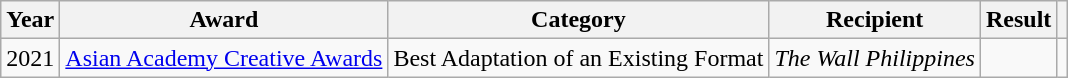<table class="wikitable">
<tr>
<th>Year</th>
<th>Award</th>
<th>Category</th>
<th>Recipient</th>
<th>Result</th>
<th></th>
</tr>
<tr>
<td>2021</td>
<td><a href='#'>Asian Academy Creative Awards</a></td>
<td>Best Adaptation of an Existing Format</td>
<td><em>The Wall Philippines</em></td>
<td></td>
<td></td>
</tr>
</table>
